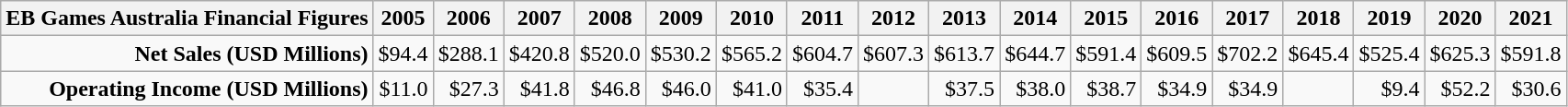<table class="wikitable mw-collapsible" style="text-align: right;">
<tr>
<th>EB Games Australia Financial Figures</th>
<th>2005</th>
<th>2006</th>
<th>2007</th>
<th>2008</th>
<th>2009</th>
<th>2010</th>
<th>2011</th>
<th>2012</th>
<th>2013</th>
<th>2014</th>
<th>2015</th>
<th>2016</th>
<th>2017</th>
<th>2018</th>
<th>2019</th>
<th>2020</th>
<th>2021</th>
</tr>
<tr>
<td><strong>Net Sales (USD Millions)</strong></td>
<td>$94.4</td>
<td>$288.1</td>
<td>$420.8</td>
<td>$520.0</td>
<td>$530.2</td>
<td>$565.2</td>
<td>$604.7</td>
<td>$607.3</td>
<td>$613.7</td>
<td>$644.7</td>
<td>$591.4</td>
<td>$609.5</td>
<td>$702.2</td>
<td>$645.4</td>
<td>$525.4</td>
<td>$625.3</td>
<td>$591.8</td>
</tr>
<tr>
<td><strong>Operating Income</strong> <strong>(USD Millions)</strong></td>
<td>$11.0</td>
<td>$27.3</td>
<td>$41.8</td>
<td>$46.8</td>
<td>$46.0</td>
<td>$41.0</td>
<td>$35.4</td>
<td></td>
<td>$37.5</td>
<td>$38.0</td>
<td>$38.7</td>
<td>$34.9</td>
<td>$34.9</td>
<td></td>
<td>$9.4</td>
<td>$52.2</td>
<td>$30.6</td>
</tr>
</table>
